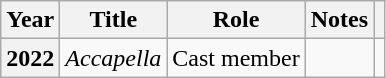<table class="wikitable sortable plainrowheaders">
<tr>
<th scope="col">Year</th>
<th scope="col">Title</th>
<th scope="col">Role</th>
<th scope="col">Notes</th>
<th scope="col" class="unsortable"></th>
</tr>
<tr>
<th scope="row">2022</th>
<td><em>Accapella</em></td>
<td>Cast member</td>
<td></td>
<td></td>
</tr>
</table>
